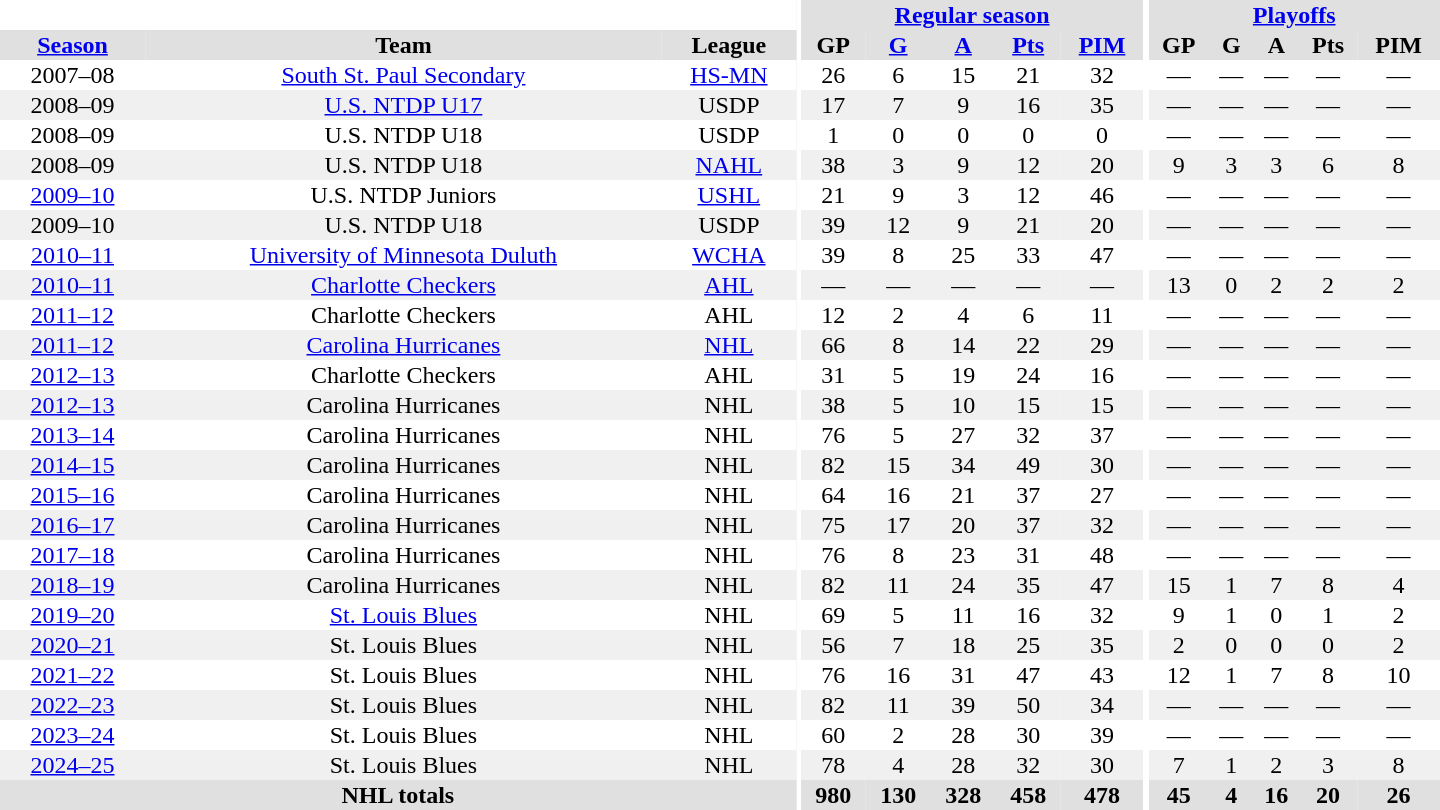<table border="0" cellpadding="1" cellspacing="0" style="text-align:center; width:60em">
<tr bgcolor="#e0e0e0">
<th colspan="3" bgcolor="#ffffff"></th>
<th rowspan="99" bgcolor="#ffffff"></th>
<th colspan="5"><a href='#'>Regular season</a></th>
<th rowspan="99" bgcolor="#ffffff"></th>
<th colspan="5"><a href='#'>Playoffs</a></th>
</tr>
<tr bgcolor="#e0e0e0">
<th><a href='#'>Season</a></th>
<th>Team</th>
<th>League</th>
<th>GP</th>
<th><a href='#'>G</a></th>
<th><a href='#'>A</a></th>
<th><a href='#'>Pts</a></th>
<th><a href='#'>PIM</a></th>
<th>GP</th>
<th>G</th>
<th>A</th>
<th>Pts</th>
<th>PIM</th>
</tr>
<tr>
<td>2007–08</td>
<td><a href='#'>South St. Paul Secondary</a></td>
<td><a href='#'>HS-MN</a></td>
<td>26</td>
<td>6</td>
<td>15</td>
<td>21</td>
<td>32</td>
<td>—</td>
<td>—</td>
<td>—</td>
<td>—</td>
<td>—</td>
</tr>
<tr bgcolor="#f0f0f0">
<td>2008–09</td>
<td><a href='#'>U.S. NTDP U17</a></td>
<td>USDP</td>
<td>17</td>
<td>7</td>
<td>9</td>
<td>16</td>
<td>35</td>
<td>—</td>
<td>—</td>
<td>—</td>
<td>—</td>
<td>—</td>
</tr>
<tr>
<td>2008–09</td>
<td>U.S. NTDP U18</td>
<td>USDP</td>
<td>1</td>
<td>0</td>
<td>0</td>
<td>0</td>
<td>0</td>
<td>—</td>
<td>—</td>
<td>—</td>
<td>—</td>
<td>—</td>
</tr>
<tr bgcolor="#f0f0f0">
<td>2008–09</td>
<td>U.S. NTDP U18</td>
<td><a href='#'>NAHL</a></td>
<td>38</td>
<td>3</td>
<td>9</td>
<td>12</td>
<td>20</td>
<td>9</td>
<td>3</td>
<td>3</td>
<td>6</td>
<td>8</td>
</tr>
<tr>
<td><a href='#'>2009–10</a></td>
<td>U.S. NTDP Juniors</td>
<td><a href='#'>USHL</a></td>
<td>21</td>
<td>9</td>
<td>3</td>
<td>12</td>
<td>46</td>
<td>—</td>
<td>—</td>
<td>—</td>
<td>—</td>
<td>—</td>
</tr>
<tr bgcolor="#f0f0f0">
<td>2009–10</td>
<td>U.S. NTDP U18</td>
<td>USDP</td>
<td>39</td>
<td>12</td>
<td>9</td>
<td>21</td>
<td>20</td>
<td>—</td>
<td>—</td>
<td>—</td>
<td>—</td>
<td>—</td>
</tr>
<tr>
<td><a href='#'>2010–11</a></td>
<td><a href='#'>University of Minnesota Duluth</a></td>
<td><a href='#'>WCHA</a></td>
<td>39</td>
<td>8</td>
<td>25</td>
<td>33</td>
<td>47</td>
<td>—</td>
<td>—</td>
<td>—</td>
<td>—</td>
<td>—</td>
</tr>
<tr bgcolor="#f0f0f0">
<td><a href='#'>2010–11</a></td>
<td><a href='#'>Charlotte Checkers</a></td>
<td><a href='#'>AHL</a></td>
<td>—</td>
<td>—</td>
<td>—</td>
<td>—</td>
<td>—</td>
<td>13</td>
<td>0</td>
<td>2</td>
<td>2</td>
<td>2</td>
</tr>
<tr>
<td><a href='#'>2011–12</a></td>
<td>Charlotte Checkers</td>
<td>AHL</td>
<td>12</td>
<td>2</td>
<td>4</td>
<td>6</td>
<td>11</td>
<td>—</td>
<td>—</td>
<td>—</td>
<td>—</td>
<td>—</td>
</tr>
<tr bgcolor="#f0f0f0">
<td><a href='#'>2011–12</a></td>
<td><a href='#'>Carolina Hurricanes</a></td>
<td><a href='#'>NHL</a></td>
<td>66</td>
<td>8</td>
<td>14</td>
<td>22</td>
<td>29</td>
<td>—</td>
<td>—</td>
<td>—</td>
<td>—</td>
<td>—</td>
</tr>
<tr>
<td><a href='#'>2012–13</a></td>
<td>Charlotte Checkers</td>
<td>AHL</td>
<td>31</td>
<td>5</td>
<td>19</td>
<td>24</td>
<td>16</td>
<td>—</td>
<td>—</td>
<td>—</td>
<td>—</td>
<td>—</td>
</tr>
<tr bgcolor="#f0f0f0">
<td><a href='#'>2012–13</a></td>
<td>Carolina Hurricanes</td>
<td>NHL</td>
<td>38</td>
<td>5</td>
<td>10</td>
<td>15</td>
<td>15</td>
<td>—</td>
<td>—</td>
<td>—</td>
<td>—</td>
<td>—</td>
</tr>
<tr>
<td><a href='#'>2013–14</a></td>
<td>Carolina Hurricanes</td>
<td>NHL</td>
<td>76</td>
<td>5</td>
<td>27</td>
<td>32</td>
<td>37</td>
<td>—</td>
<td>—</td>
<td>—</td>
<td>—</td>
<td>—</td>
</tr>
<tr bgcolor="#f0f0f0">
<td><a href='#'>2014–15</a></td>
<td>Carolina Hurricanes</td>
<td>NHL</td>
<td>82</td>
<td>15</td>
<td>34</td>
<td>49</td>
<td>30</td>
<td>—</td>
<td>—</td>
<td>—</td>
<td>—</td>
<td>—</td>
</tr>
<tr>
<td><a href='#'>2015–16</a></td>
<td>Carolina Hurricanes</td>
<td>NHL</td>
<td>64</td>
<td>16</td>
<td>21</td>
<td>37</td>
<td>27</td>
<td>—</td>
<td>—</td>
<td>—</td>
<td>—</td>
<td>—</td>
</tr>
<tr bgcolor="#f0f0f0">
<td><a href='#'>2016–17</a></td>
<td>Carolina Hurricanes</td>
<td>NHL</td>
<td>75</td>
<td>17</td>
<td>20</td>
<td>37</td>
<td>32</td>
<td>—</td>
<td>—</td>
<td>—</td>
<td>—</td>
<td>—</td>
</tr>
<tr>
<td><a href='#'>2017–18</a></td>
<td>Carolina Hurricanes</td>
<td>NHL</td>
<td>76</td>
<td>8</td>
<td>23</td>
<td>31</td>
<td>48</td>
<td>—</td>
<td>—</td>
<td>—</td>
<td>—</td>
<td>—</td>
</tr>
<tr bgcolor="#f0f0f0">
<td><a href='#'>2018–19</a></td>
<td>Carolina Hurricanes</td>
<td>NHL</td>
<td>82</td>
<td>11</td>
<td>24</td>
<td>35</td>
<td>47</td>
<td>15</td>
<td>1</td>
<td>7</td>
<td>8</td>
<td>4</td>
</tr>
<tr>
<td><a href='#'>2019–20</a></td>
<td><a href='#'>St. Louis Blues</a></td>
<td>NHL</td>
<td>69</td>
<td>5</td>
<td>11</td>
<td>16</td>
<td>32</td>
<td>9</td>
<td>1</td>
<td>0</td>
<td>1</td>
<td>2</td>
</tr>
<tr bgcolor="#f0f0f0">
<td><a href='#'>2020–21</a></td>
<td>St. Louis Blues</td>
<td>NHL</td>
<td>56</td>
<td>7</td>
<td>18</td>
<td>25</td>
<td>35</td>
<td>2</td>
<td>0</td>
<td>0</td>
<td>0</td>
<td>2</td>
</tr>
<tr>
<td><a href='#'>2021–22</a></td>
<td>St. Louis Blues</td>
<td>NHL</td>
<td>76</td>
<td>16</td>
<td>31</td>
<td>47</td>
<td>43</td>
<td>12</td>
<td>1</td>
<td>7</td>
<td>8</td>
<td>10</td>
</tr>
<tr bgcolor="#f0f0f0">
<td><a href='#'>2022–23</a></td>
<td>St. Louis Blues</td>
<td>NHL</td>
<td>82</td>
<td>11</td>
<td>39</td>
<td>50</td>
<td>34</td>
<td>—</td>
<td>—</td>
<td>—</td>
<td>—</td>
<td>—</td>
</tr>
<tr>
<td><a href='#'>2023–24</a></td>
<td>St. Louis Blues</td>
<td>NHL</td>
<td>60</td>
<td>2</td>
<td>28</td>
<td>30</td>
<td>39</td>
<td>—</td>
<td>—</td>
<td>—</td>
<td>—</td>
<td>—</td>
</tr>
<tr bgcolor="#f0f0f0">
<td><a href='#'>2024–25</a></td>
<td>St. Louis Blues</td>
<td>NHL</td>
<td>78</td>
<td>4</td>
<td>28</td>
<td>32</td>
<td>30</td>
<td>7</td>
<td>1</td>
<td>2</td>
<td>3</td>
<td>8</td>
</tr>
<tr bgcolor="#e0e0e0">
<th colspan="3">NHL totals</th>
<th>980</th>
<th>130</th>
<th>328</th>
<th>458</th>
<th>478</th>
<th>45</th>
<th>4</th>
<th>16</th>
<th>20</th>
<th>26</th>
</tr>
</table>
